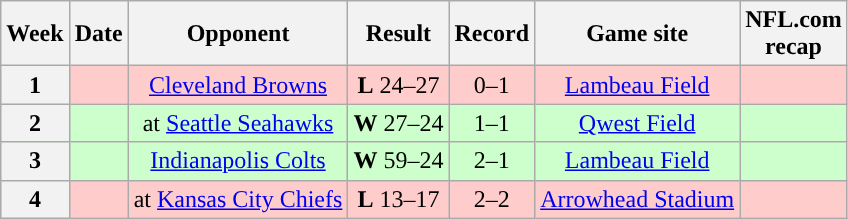<table class="wikitable" style="text-align:center">
<tr>
<th>Week</th>
<th>Date</th>
<th>Opponent</th>
<th>Result</th>
<th>Record</th>
<th>Game site</th>
<th>NFL.com<br>recap</th>
</tr>
<tr style="text-align:center; background:#fcc;">
<th style="text-align:center;">1</th>
<td style="text-align:center;"></td>
<td style="text-align:center;"><a href='#'>Cleveland Browns</a></td>
<td style="text-align:center;"><strong>L</strong> 24–27</td>
<td style="text-align:center;">0–1</td>
<td style="text-align:center;"><a href='#'>Lambeau Field</a></td>
<td style="text-align:center;"></td>
</tr>
<tr style="text-align:center; background:#cfc;">
<th style="text-align:center;">2</th>
<td style="text-align:center;"></td>
<td style="text-align:center;">at <a href='#'>Seattle Seahawks</a></td>
<td style="text-align:center;"><strong>W</strong> 27–24</td>
<td style="text-align:center;">1–1</td>
<td style="text-align:center;"><a href='#'>Qwest Field</a></td>
<td style="text-align:center;"></td>
</tr>
<tr style="text-align:center; background:#cfc;">
<th style="text-align:center;">3</th>
<td style="text-align:center;"></td>
<td style="text-align:center;"><a href='#'>Indianapolis Colts</a></td>
<td style="text-align:center;"><strong>W</strong> 59–24</td>
<td style="text-align:center;">2–1</td>
<td style="text-align:center;"><a href='#'>Lambeau Field</a></td>
<td style="text-align:center;"></td>
</tr>
<tr style="text-align:center; background:#fcc;">
<th style="text-align:center;">4</th>
<td style="text-align:center;"></td>
<td style="text-align:center;">at <a href='#'>Kansas City Chiefs</a></td>
<td style="text-align:center;"><strong>L</strong> 13–17</td>
<td style="text-align:center;">2–2</td>
<td style="text-align:center;"><a href='#'>Arrowhead Stadium</a></td>
<td style="text-align:center;"></td>
</tr>
</table>
